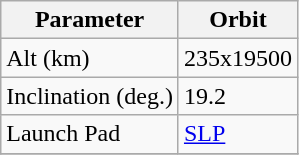<table class="wikitable">
<tr>
<th>Parameter</th>
<th>Orbit</th>
</tr>
<tr>
<td>Alt (km)</td>
<td>235x19500</td>
</tr>
<tr>
<td>Inclination (deg.)</td>
<td>19.2</td>
</tr>
<tr>
<td>Launch Pad</td>
<td><a href='#'>SLP</a></td>
</tr>
<tr>
</tr>
</table>
